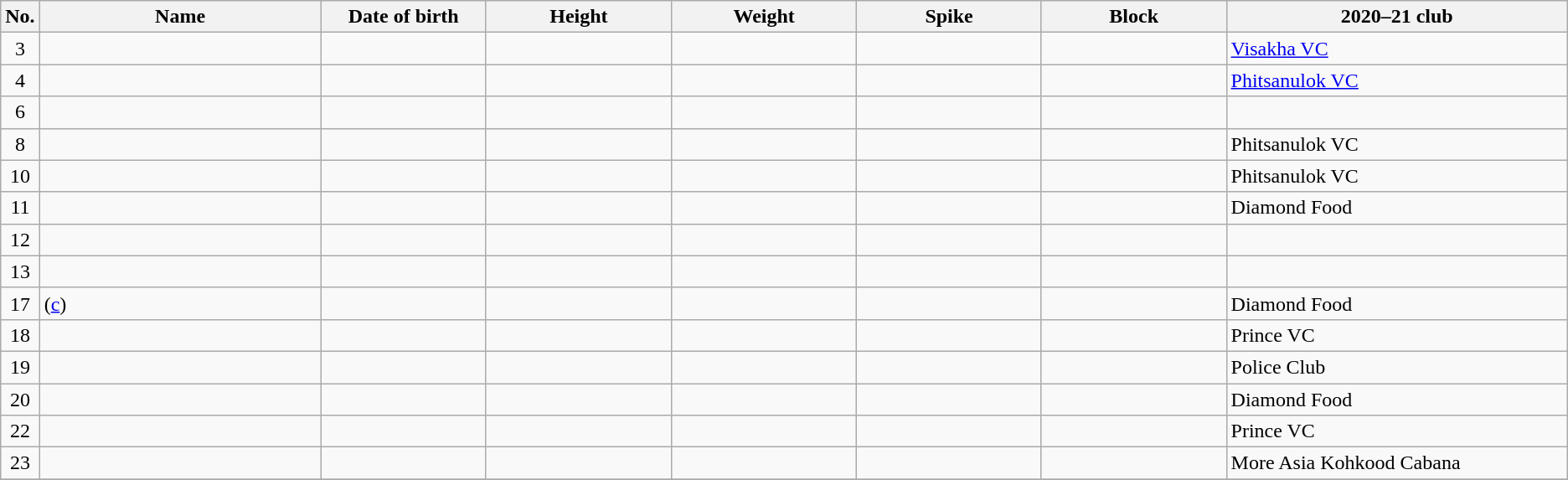<table class="wikitable sortable" style="font-size:100%; text-align:center;">
<tr>
<th>No.</th>
<th style="width:14em">Name</th>
<th style="width:8em">Date of birth</th>
<th style="width:9em">Height</th>
<th style="width:9em">Weight</th>
<th style="width:9em">Spike</th>
<th style="width:9em">Block</th>
<th style="width:17em">2020–21 club</th>
</tr>
<tr>
<td>3</td>
<td style="text-align:left;"></td>
<td style="text-align:right;"></td>
<td></td>
<td></td>
<td></td>
<td></td>
<td style="text-align:left;"> <a href='#'>Visakha VC</a></td>
</tr>
<tr>
<td>4</td>
<td style="text-align:left;"></td>
<td style="text-align:right;"></td>
<td></td>
<td></td>
<td></td>
<td></td>
<td style="text-align:left;"> <a href='#'>Phitsanulok VC</a></td>
</tr>
<tr>
<td>6</td>
<td style="text-align:left;"></td>
<td style="text-align:right;"></td>
<td></td>
<td></td>
<td></td>
<td></td>
<td style="text-align:left;"> </td>
</tr>
<tr>
<td>8</td>
<td style="text-align:left;"></td>
<td style="text-align:right;"></td>
<td></td>
<td></td>
<td></td>
<td></td>
<td style="text-align:left;"> Phitsanulok VC</td>
</tr>
<tr>
<td>10</td>
<td style="text-align:left;"></td>
<td style="text-align:right;"></td>
<td></td>
<td></td>
<td></td>
<td></td>
<td style="text-align:left;"> Phitsanulok VC</td>
</tr>
<tr>
<td>11</td>
<td style="text-align:left;"></td>
<td style="text-align:right;"></td>
<td></td>
<td></td>
<td></td>
<td></td>
<td style="text-align:left;"> Diamond Food</td>
</tr>
<tr>
<td>12</td>
<td style="text-align:left;"></td>
<td style="text-align:right;"></td>
<td></td>
<td></td>
<td></td>
<td></td>
<td style="text-align:left;"> </td>
</tr>
<tr>
<td>13</td>
<td style="text-align:left;"></td>
<td style="text-align:right;"></td>
<td></td>
<td></td>
<td></td>
<td></td>
<td style="text-align:left;"> </td>
</tr>
<tr>
<td>17</td>
<td style="text-align:left;"> (<a href='#'>c</a>)</td>
<td style="text-align:right;"></td>
<td></td>
<td></td>
<td></td>
<td></td>
<td style="text-align:left;"> Diamond Food</td>
</tr>
<tr>
<td>18</td>
<td style="text-align:left;"></td>
<td style="text-align:right;"></td>
<td></td>
<td></td>
<td></td>
<td></td>
<td style="text-align:left;"> Prince VC</td>
</tr>
<tr>
<td>19</td>
<td style="text-align:left;"></td>
<td style="text-align:right;"></td>
<td></td>
<td></td>
<td></td>
<td></td>
<td style="text-align:left;"> Police Club</td>
</tr>
<tr>
<td>20</td>
<td style="text-align:left;"></td>
<td style="text-align:right;"></td>
<td></td>
<td></td>
<td></td>
<td></td>
<td style="text-align:left;"> Diamond Food</td>
</tr>
<tr>
<td>22</td>
<td style="text-align:left;"></td>
<td style="text-align:right;"></td>
<td></td>
<td></td>
<td></td>
<td></td>
<td style="text-align:left;"> Prince VC</td>
</tr>
<tr>
<td>23</td>
<td style="text-align:left;"></td>
<td style="text-align:right;"></td>
<td></td>
<td></td>
<td></td>
<td></td>
<td style="text-align:left;"> More Asia Kohkood Cabana</td>
</tr>
<tr>
</tr>
</table>
